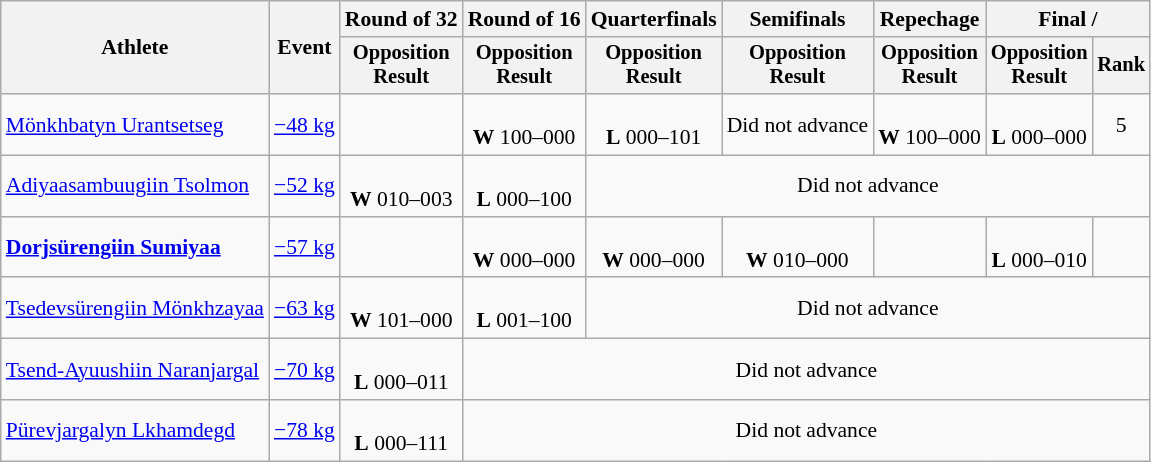<table class="wikitable" style="font-size:90%">
<tr>
<th rowspan="2">Athlete</th>
<th rowspan="2">Event</th>
<th>Round of 32</th>
<th>Round of 16</th>
<th>Quarterfinals</th>
<th>Semifinals</th>
<th>Repechage</th>
<th colspan=2>Final / </th>
</tr>
<tr style="font-size:95%">
<th>Opposition<br>Result</th>
<th>Opposition<br>Result</th>
<th>Opposition<br>Result</th>
<th>Opposition<br>Result</th>
<th>Opposition<br>Result</th>
<th>Opposition<br>Result</th>
<th>Rank</th>
</tr>
<tr align=center>
<td align=left><a href='#'>Mönkhbatyn Urantsetseg</a></td>
<td align=left><a href='#'>−48 kg</a></td>
<td></td>
<td><br><strong>W</strong> 100–000</td>
<td><br><strong>L</strong> 000–101</td>
<td>Did not advance</td>
<td><br><strong>W</strong> 100–000</td>
<td><br><strong>L</strong> 000–000 </td>
<td>5</td>
</tr>
<tr align=center>
<td align=left><a href='#'>Adiyaasambuugiin Tsolmon</a></td>
<td align=left><a href='#'>−52 kg</a></td>
<td><br><strong>W</strong> 010–003</td>
<td><br><strong>L</strong> 000–100</td>
<td colspan=5>Did not advance</td>
</tr>
<tr align=center>
<td align=left><strong><a href='#'>Dorjsürengiin Sumiyaa</a></strong></td>
<td align=left><a href='#'>−57 kg</a></td>
<td></td>
<td><br><strong>W</strong> 000–000 </td>
<td><br><strong>W</strong> 000–000 </td>
<td><br><strong>W</strong> 010–000</td>
<td></td>
<td><br><strong>L</strong> 000–010</td>
<td></td>
</tr>
<tr align=center>
<td align=left><a href='#'>Tsedevsürengiin Mönkhzayaa</a></td>
<td align=left><a href='#'>−63 kg</a></td>
<td><br><strong>W</strong> 101–000</td>
<td><br><strong>L</strong> 001–100</td>
<td colspan=5>Did not advance</td>
</tr>
<tr align=center>
<td align=left><a href='#'>Tsend-Ayuushiin Naranjargal</a></td>
<td align=left><a href='#'>−70 kg</a></td>
<td><br><strong>L</strong> 000–011</td>
<td colspan=7>Did not advance</td>
</tr>
<tr align=center>
<td align=left><a href='#'>Pürevjargalyn Lkhamdegd</a></td>
<td align=left><a href='#'>−78 kg</a></td>
<td><br><strong>L</strong> 000–111</td>
<td colspan=6>Did not advance</td>
</tr>
</table>
